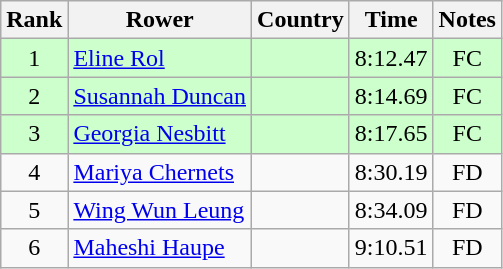<table class="wikitable" style="text-align:center">
<tr>
<th>Rank</th>
<th>Rower</th>
<th>Country</th>
<th>Time</th>
<th>Notes</th>
</tr>
<tr bgcolor=ccffcc>
<td>1</td>
<td align="left"><a href='#'>Eline Rol</a></td>
<td align="left"></td>
<td>8:12.47</td>
<td>FC</td>
</tr>
<tr bgcolor=ccffcc>
<td>2</td>
<td align="left"><a href='#'>Susannah Duncan</a></td>
<td align="left"></td>
<td>8:14.69</td>
<td>FC</td>
</tr>
<tr bgcolor=ccffcc>
<td>3</td>
<td align="left"><a href='#'>Georgia Nesbitt</a></td>
<td align="left"></td>
<td>8:17.65</td>
<td>FC</td>
</tr>
<tr>
<td>4</td>
<td align="left"><a href='#'>Mariya Chernets</a></td>
<td align="left"></td>
<td>8:30.19</td>
<td>FD</td>
</tr>
<tr>
<td>5</td>
<td align="left"><a href='#'>Wing Wun Leung</a></td>
<td align="left"></td>
<td>8:34.09</td>
<td>FD</td>
</tr>
<tr>
<td>6</td>
<td align="left"><a href='#'>Maheshi Haupe</a></td>
<td align="left"></td>
<td>9:10.51</td>
<td>FD</td>
</tr>
</table>
